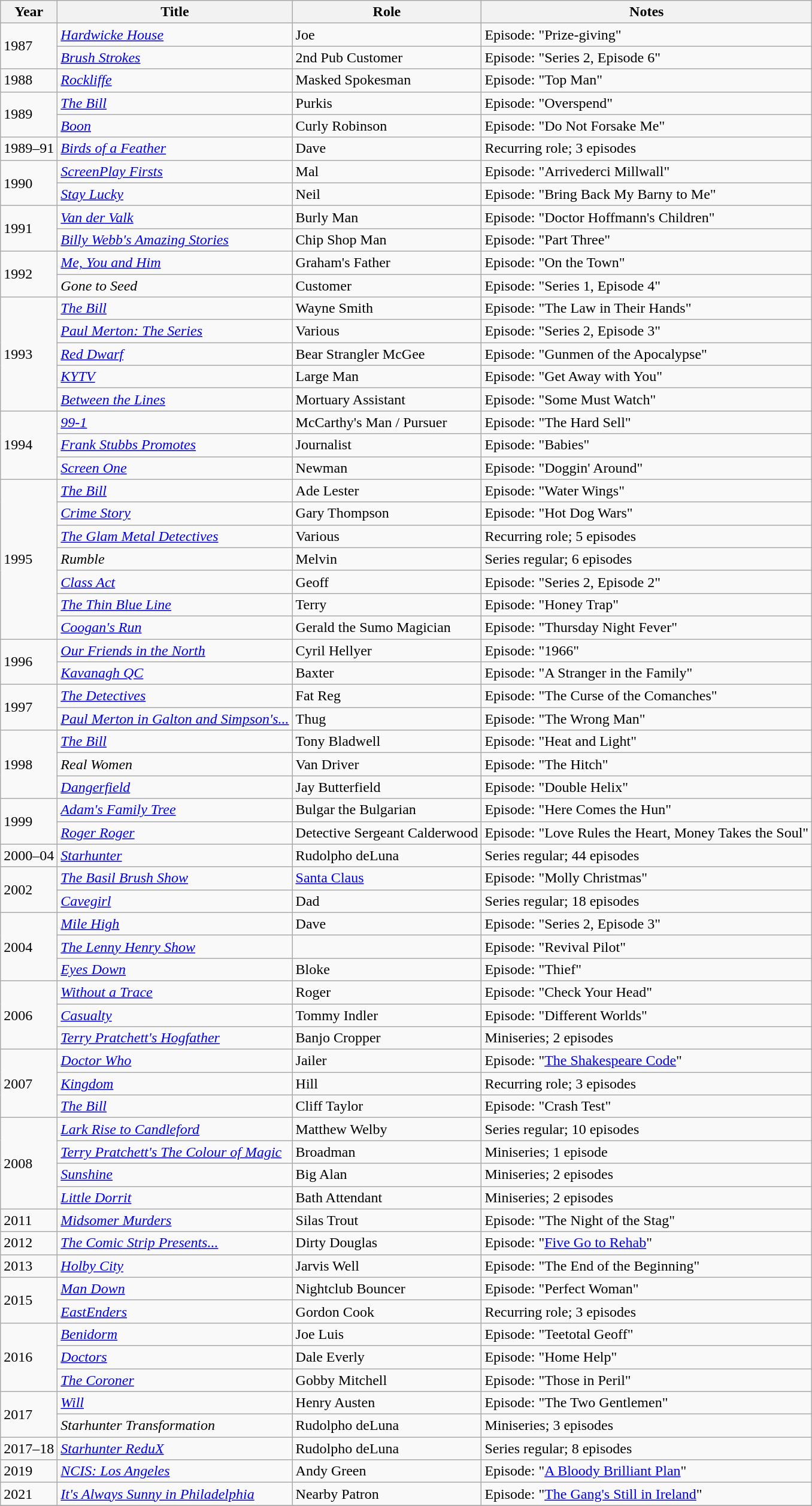<table class="wikitable">
<tr>
<th>Year</th>
<th>Title</th>
<th>Role</th>
<th>Notes</th>
</tr>
<tr>
<td rowspan="2">1987</td>
<td><em><a href='#'>Hardwicke House</a></em></td>
<td>Joe</td>
<td>Episode: "Prize-giving"</td>
</tr>
<tr>
<td><em><a href='#'>Brush Strokes</a></em></td>
<td>2nd Pub Customer</td>
<td>Episode: "Series 2, Episode 6"</td>
</tr>
<tr>
<td>1988</td>
<td><em><a href='#'>Rockliffe</a></em></td>
<td>Masked Spokesman</td>
<td>Episode: "Top Man"</td>
</tr>
<tr>
<td rowspan="2">1989</td>
<td><em><a href='#'>The Bill</a></em></td>
<td>Purkis</td>
<td>Episode: "Overspend"</td>
</tr>
<tr>
<td><em><a href='#'>Boon</a></em></td>
<td>Curly Robinson</td>
<td>Episode: "Do Not Forsake Me"</td>
</tr>
<tr>
<td>1989–91</td>
<td><em><a href='#'>Birds of a Feather</a></em></td>
<td>Dave</td>
<td>Recurring role; 3 episodes</td>
</tr>
<tr>
<td rowspan="2">1990</td>
<td><em><a href='#'>ScreenPlay Firsts</a></em></td>
<td>Mal</td>
<td>Episode: "Arrivederci Millwall"</td>
</tr>
<tr>
<td><em><a href='#'>Stay Lucky</a></em></td>
<td>Neil</td>
<td>Episode: "Bring Back My Barny to Me"</td>
</tr>
<tr>
<td rowspan="2">1991</td>
<td><em><a href='#'>Van der Valk</a></em></td>
<td>Burly Man</td>
<td>Episode: "Doctor Hoffmann's Children"</td>
</tr>
<tr>
<td><em><a href='#'>Billy Webb's Amazing Stories</a></em></td>
<td>Chip Shop Man</td>
<td>Episode: "Part Three"</td>
</tr>
<tr>
<td rowspan="2">1992</td>
<td><em><a href='#'>Me, You and Him</a></em></td>
<td>Graham's Father</td>
<td>Episode: "On the Town"</td>
</tr>
<tr>
<td><em>Gone to Seed</em></td>
<td>Customer</td>
<td>Episode: "Series 1, Episode 4"</td>
</tr>
<tr>
<td rowspan="5">1993</td>
<td><em><a href='#'>The Bill</a></em></td>
<td>Wayne Smith</td>
<td>Episode: "The Law in Their Hands"</td>
</tr>
<tr>
<td><em><a href='#'>Paul Merton: The Series</a></em></td>
<td>Various</td>
<td>Episode: "Series 2, Episode 3"</td>
</tr>
<tr>
<td><em><a href='#'>Red Dwarf</a></em></td>
<td>Bear Strangler McGee</td>
<td>Episode: "Gunmen of the Apocalypse"</td>
</tr>
<tr>
<td><em><a href='#'>KYTV</a></em></td>
<td>Large Man</td>
<td>Episode: "Get Away with You"</td>
</tr>
<tr>
<td><em><a href='#'>Between the Lines</a></em></td>
<td>Mortuary Assistant</td>
<td>Episode: "Some Must Watch"</td>
</tr>
<tr>
<td rowspan="3">1994</td>
<td><em><a href='#'>99-1</a></em></td>
<td>McCarthy's Man / Pursuer</td>
<td>Episode: "The Hard Sell"</td>
</tr>
<tr>
<td><em><a href='#'>Frank Stubbs Promotes</a></em></td>
<td>Journalist</td>
<td>Episode: "Babies"</td>
</tr>
<tr>
<td><em><a href='#'>Screen One</a></em></td>
<td>Newman</td>
<td>Episode: "Doggin' Around"</td>
</tr>
<tr>
<td rowspan="7">1995</td>
<td><em><a href='#'>The Bill</a></em></td>
<td>Ade Lester</td>
<td>Episode: "Water Wings"</td>
</tr>
<tr>
<td><em><a href='#'>Crime Story</a></em></td>
<td>Gary Thompson</td>
<td>Episode: "Hot Dog Wars"</td>
</tr>
<tr>
<td><em><a href='#'>The Glam Metal Detectives</a></em></td>
<td>Various</td>
<td>Recurring role; 5 episodes</td>
</tr>
<tr>
<td><em>Rumble</em></td>
<td>Melvin</td>
<td>Series regular; 6 episodes</td>
</tr>
<tr>
<td><em><a href='#'>Class Act</a></em></td>
<td>Geoff</td>
<td>Episode: "Series 2, Episode 2"</td>
</tr>
<tr>
<td><em><a href='#'>The Thin Blue Line</a></em></td>
<td>Terry</td>
<td>Episode: "Honey Trap"</td>
</tr>
<tr>
<td><em><a href='#'>Coogan's Run</a></em></td>
<td>Gerald the Sumo Magician</td>
<td>Episode: "Thursday Night Fever"</td>
</tr>
<tr>
<td rowspan="2">1996</td>
<td><em><a href='#'>Our Friends in the North</a></em></td>
<td>Cyril Hellyer</td>
<td>Episode: "1966"</td>
</tr>
<tr>
<td><em><a href='#'>Kavanagh QC</a></em></td>
<td>Baxter</td>
<td>Episode: "A Stranger in the Family"</td>
</tr>
<tr>
<td rowspan="2">1997</td>
<td><em><a href='#'>The Detectives</a></em></td>
<td>Fat Reg</td>
<td>Episode: "The Curse of the Comanches"</td>
</tr>
<tr>
<td><em><a href='#'>Paul Merton in Galton and Simpson's...</a></em></td>
<td>Thug</td>
<td>Episode: "The Wrong Man"</td>
</tr>
<tr>
<td rowspan="3">1998</td>
<td><em><a href='#'>The Bill</a></em></td>
<td>Tony Bladwell</td>
<td>Episode: "Heat and Light"</td>
</tr>
<tr>
<td><em>Real Women</em></td>
<td>Van Driver</td>
<td>Episode: "The Hitch"</td>
</tr>
<tr>
<td><em><a href='#'>Dangerfield</a></em></td>
<td>Jay Butterfield</td>
<td>Episode: "Double Helix"</td>
</tr>
<tr>
<td rowspan="2">1999</td>
<td><em><a href='#'>Adam's Family Tree</a></em></td>
<td>Bulgar the Bulgarian</td>
<td>Episode: "Here Comes the Hun"</td>
</tr>
<tr>
<td><em><a href='#'>Roger Roger</a></em></td>
<td>Detective Sergeant Calderwood</td>
<td>Episode: "Love Rules the Heart, Money Takes the Soul"</td>
</tr>
<tr>
<td>2000–04</td>
<td><em><a href='#'>Starhunter</a></em></td>
<td>Rudolpho deLuna</td>
<td>Series regular; 44 episodes</td>
</tr>
<tr>
<td rowspan="2">2002</td>
<td><em><a href='#'>The Basil Brush Show</a></em></td>
<td><a href='#'>Santa Claus</a></td>
<td>Episode: "Molly Christmas"</td>
</tr>
<tr>
<td><em><a href='#'>Cavegirl</a></em></td>
<td>Dad</td>
<td>Series regular; 18 episodes</td>
</tr>
<tr>
<td rowspan="3">2004</td>
<td><em><a href='#'>Mile High</a></em></td>
<td>Dave</td>
<td>Episode: "Series 2, Episode 3"</td>
</tr>
<tr>
<td><em><a href='#'>The Lenny Henry Show</a></em></td>
<td></td>
<td>Episode: "Revival Pilot"</td>
</tr>
<tr>
<td><em><a href='#'>Eyes Down</a></em></td>
<td>Bloke</td>
<td>Episode: "Thief"</td>
</tr>
<tr>
<td rowspan="3">2006</td>
<td><em><a href='#'>Without a Trace</a></em></td>
<td>Roger</td>
<td>Episode: "Check Your Head"</td>
</tr>
<tr>
<td><em><a href='#'>Casualty</a></em></td>
<td>Tommy Indler</td>
<td>Episode: "Different Worlds"</td>
</tr>
<tr>
<td><em><a href='#'>Terry Pratchett's Hogfather</a></em></td>
<td>Banjo Cropper</td>
<td>Miniseries; 2 episodes</td>
</tr>
<tr>
<td rowspan="3">2007</td>
<td><em><a href='#'>Doctor Who</a></em></td>
<td>Jailer</td>
<td>Episode: "<a href='#'>The Shakespeare Code</a>"</td>
</tr>
<tr>
<td><em><a href='#'>Kingdom</a></em></td>
<td>Hill</td>
<td>Recurring role; 3 episodes</td>
</tr>
<tr>
<td><em><a href='#'>The Bill</a></em></td>
<td>Cliff Taylor</td>
<td>Episode: "Crash Test"</td>
</tr>
<tr>
<td rowspan="4">2008</td>
<td><em><a href='#'>Lark Rise to Candleford</a></em></td>
<td>Matthew Welby</td>
<td>Series regular; 10 episodes</td>
</tr>
<tr>
<td><em><a href='#'>Terry Pratchett's The Colour of Magic</a></em></td>
<td>Broadman</td>
<td>Miniseries; 1 episode</td>
</tr>
<tr>
<td><em><a href='#'>Sunshine</a></em></td>
<td>Big Alan</td>
<td>Miniseries; 2 episodes</td>
</tr>
<tr>
<td><em><a href='#'>Little Dorrit</a></em></td>
<td>Bath Attendant</td>
<td>Miniseries; 2 episodes</td>
</tr>
<tr>
<td>2011</td>
<td><em><a href='#'>Midsomer Murders</a></em></td>
<td>Silas Trout</td>
<td>Episode: "The Night of the Stag"</td>
</tr>
<tr>
<td>2012</td>
<td><em><a href='#'>The Comic Strip Presents...</a></em></td>
<td>Dirty Douglas</td>
<td>Episode: "<a href='#'>Five Go to Rehab</a>"</td>
</tr>
<tr>
<td>2013</td>
<td><em><a href='#'>Holby City</a></em></td>
<td>Jarvis Well</td>
<td>Episode: "The End of the Beginning"</td>
</tr>
<tr>
<td rowspan="2">2015</td>
<td><em><a href='#'>Man Down</a></em></td>
<td>Nightclub Bouncer</td>
<td>Episode: "Perfect Woman"</td>
</tr>
<tr>
<td><em><a href='#'>EastEnders</a></em></td>
<td>Gordon Cook</td>
<td>Recurring role; 3 episodes</td>
</tr>
<tr>
<td rowspan="3">2016</td>
<td><em><a href='#'>Benidorm</a></em></td>
<td>Joe Luis</td>
<td>Episode: "Teetotal Geoff"</td>
</tr>
<tr>
<td><em><a href='#'>Doctors</a></em></td>
<td>Dale Everly</td>
<td>Episode: "Home Help"</td>
</tr>
<tr>
<td><em><a href='#'>The Coroner</a></em></td>
<td>Gobby Mitchell</td>
<td>Episode: "Those in Peril"</td>
</tr>
<tr>
<td rowspan="2">2017</td>
<td><em><a href='#'>Will</a></em></td>
<td>Henry Austen</td>
<td>Episode: "The Two Gentlemen"</td>
</tr>
<tr>
<td><em>Starhunter Transformation</em></td>
<td>Rudolpho deLuna</td>
<td>Miniseries; 3 episodes</td>
</tr>
<tr>
<td>2017–18</td>
<td><em><a href='#'>Starhunter ReduX</a></em></td>
<td>Rudolpho deLuna</td>
<td>Series regular; 8 episodes</td>
</tr>
<tr>
<td>2019</td>
<td><em><a href='#'>NCIS: Los Angeles</a></em></td>
<td>Andy Green</td>
<td>Episode: "<a href='#'>A Bloody Brilliant Plan</a>"</td>
</tr>
<tr>
<td>2021</td>
<td><em><a href='#'>It's Always Sunny in Philadelphia</a></em></td>
<td>Nearby Patron</td>
<td>Episode: "<a href='#'>The Gang's Still in Ireland</a>"</td>
</tr>
<tr>
</tr>
</table>
